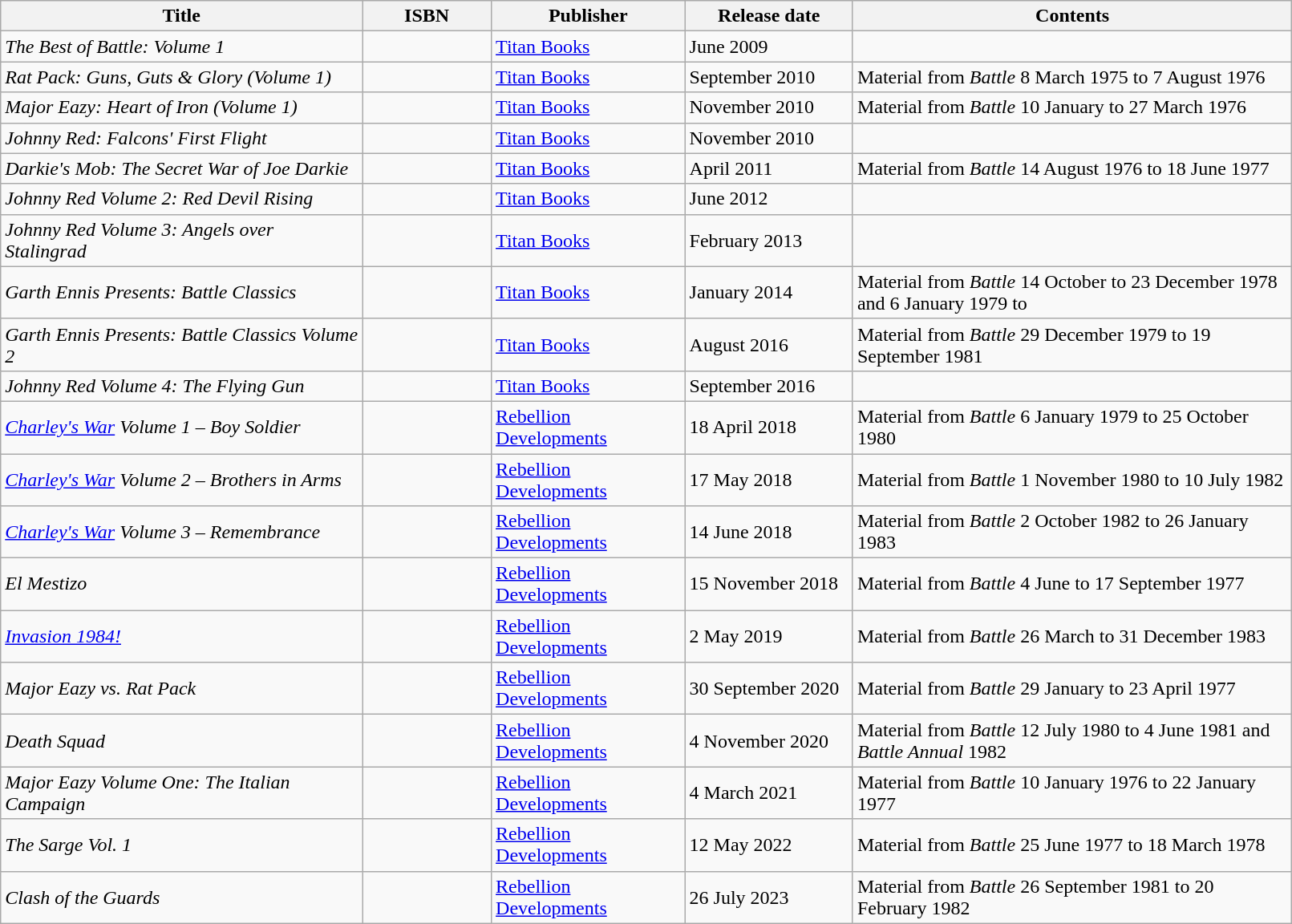<table class="wikitable" width="85%">
<tr>
<th width=28%>Title</th>
<th width=10%>ISBN</th>
<th width=15%>Publisher</th>
<th width=13%>Release date</th>
<th width=34%>Contents</th>
</tr>
<tr>
<td><em>The Best of Battle: Volume 1</em></td>
<td></td>
<td><a href='#'>Titan Books</a></td>
<td>June 2009</td>
<td></td>
</tr>
<tr>
<td><em>Rat Pack: Guns, Guts & Glory (Volume 1)</em></td>
<td></td>
<td><a href='#'>Titan Books</a></td>
<td>September 2010</td>
<td>Material from <em>Battle</em> 8 March 1975 to 7 August 1976</td>
</tr>
<tr>
<td><em>Major Eazy: Heart of Iron (Volume 1)</em></td>
<td></td>
<td><a href='#'>Titan Books</a></td>
<td>November 2010</td>
<td>Material from <em>Battle</em> 10 January to 27 March 1976</td>
</tr>
<tr>
<td><em>Johnny Red: Falcons' First Flight</em></td>
<td></td>
<td><a href='#'>Titan Books</a></td>
<td>November 2010</td>
<td></td>
</tr>
<tr>
<td><em>Darkie's Mob: The Secret War of Joe Darkie</em></td>
<td></td>
<td><a href='#'>Titan Books</a></td>
<td>April 2011</td>
<td>Material from <em>Battle</em> 14 August 1976 to 18 June 1977</td>
</tr>
<tr>
<td><em>Johnny Red Volume 2: Red Devil Rising</em></td>
<td></td>
<td><a href='#'>Titan Books</a></td>
<td>June 2012</td>
<td></td>
</tr>
<tr>
<td><em>Johnny Red Volume 3: Angels over Stalingrad</em></td>
<td></td>
<td><a href='#'>Titan Books</a></td>
<td>February 2013</td>
<td></td>
</tr>
<tr>
<td><em>Garth Ennis Presents: Battle Classics</em></td>
<td></td>
<td><a href='#'>Titan Books</a></td>
<td>January 2014</td>
<td>Material from <em>Battle</em> 14 October to 23 December 1978 and 6 January 1979 to </td>
</tr>
<tr>
<td><em>Garth Ennis Presents: Battle Classics Volume 2</em></td>
<td></td>
<td><a href='#'>Titan Books</a></td>
<td>August 2016</td>
<td>Material from <em>Battle</em> 29 December 1979 to 19 September 1981</td>
</tr>
<tr>
<td><em>Johnny Red Volume 4: The Flying Gun</em></td>
<td></td>
<td><a href='#'>Titan Books</a></td>
<td>September 2016</td>
<td></td>
</tr>
<tr>
<td><em><a href='#'>Charley's War</a> Volume 1 – Boy Soldier</em></td>
<td></td>
<td><a href='#'>Rebellion Developments</a></td>
<td>18 April 2018</td>
<td>Material from <em>Battle</em> 6 January 1979 to 25 October 1980</td>
</tr>
<tr>
<td><em><a href='#'>Charley's War</a> Volume 2 – Brothers in Arms</em></td>
<td></td>
<td><a href='#'>Rebellion Developments</a></td>
<td>17 May 2018</td>
<td>Material from <em>Battle</em> 1 November 1980 to 10 July 1982</td>
</tr>
<tr>
<td><em><a href='#'>Charley's War</a> Volume 3 – Remembrance</em></td>
<td></td>
<td><a href='#'>Rebellion Developments</a></td>
<td>14 June 2018</td>
<td>Material from <em>Battle</em> 2 October 1982 to 26 January 1983</td>
</tr>
<tr>
<td><em>El Mestizo</em></td>
<td></td>
<td><a href='#'>Rebellion Developments</a></td>
<td>15 November 2018</td>
<td>Material from <em>Battle</em> 4 June to 17 September 1977</td>
</tr>
<tr>
<td><em><a href='#'>Invasion 1984!</a></em></td>
<td></td>
<td><a href='#'>Rebellion Developments</a></td>
<td>2 May 2019</td>
<td>Material from <em>Battle</em> 26 March to 31 December 1983</td>
</tr>
<tr>
<td><em>Major Eazy vs. Rat Pack</em></td>
<td></td>
<td><a href='#'>Rebellion Developments</a></td>
<td>30 September 2020</td>
<td>Material from <em>Battle</em> 29 January to 23 April 1977</td>
</tr>
<tr>
<td><em>Death Squad</em></td>
<td></td>
<td><a href='#'>Rebellion Developments</a></td>
<td>4 November 2020</td>
<td>Material from <em>Battle</em> 12 July 1980 to 4 June 1981 and <em>Battle Annual</em> 1982</td>
</tr>
<tr>
<td><em>Major Eazy Volume One: The Italian Campaign</em></td>
<td></td>
<td><a href='#'>Rebellion Developments</a></td>
<td>4 March 2021</td>
<td>Material from <em>Battle</em> 10 January 1976 to 22 January 1977</td>
</tr>
<tr>
<td><em>The Sarge Vol. 1</em></td>
<td></td>
<td><a href='#'>Rebellion Developments</a></td>
<td>12 May 2022</td>
<td>Material from <em>Battle</em> 25 June 1977 to 18 March 1978</td>
</tr>
<tr>
<td><em>Clash of the Guards</em></td>
<td></td>
<td><a href='#'>Rebellion Developments</a></td>
<td>26 July 2023</td>
<td>Material from <em>Battle</em> 26 September 1981 to 20 February 1982</td>
</tr>
</table>
